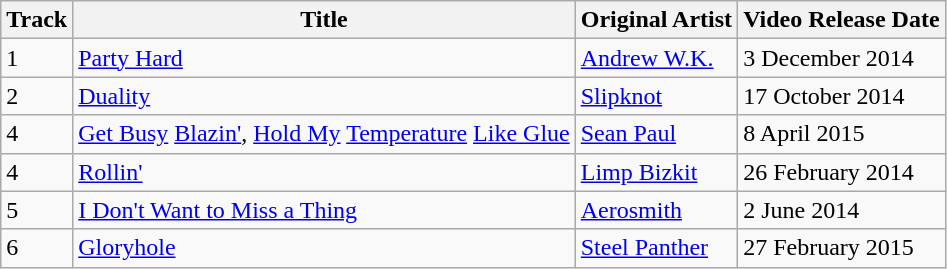<table class="wikitable">
<tr>
<th>Track</th>
<th>Title</th>
<th>Original Artist</th>
<th>Video Release Date</th>
</tr>
<tr>
<td>1</td>
<td><a href='#'>Party Hard</a></td>
<td><a href='#'>Andrew W.K.</a></td>
<td>3 December 2014</td>
</tr>
<tr>
<td>2</td>
<td><a href='#'>Duality</a></td>
<td><a href='#'>Slipknot</a></td>
<td>17 October 2014</td>
</tr>
<tr>
<td>4</td>
<td><a href='#'>Get Busy</a> <a href='#'>Blazin'</a>, <a href='#'>Hold My</a> <a href='#'>Temperature</a> <a href='#'>Like Glue</a></td>
<td><a href='#'>Sean Paul</a></td>
<td>8 April 2015</td>
</tr>
<tr>
<td>4</td>
<td><a href='#'>Rollin'</a></td>
<td><a href='#'>Limp Bizkit</a></td>
<td>26 February 2014</td>
</tr>
<tr>
<td>5</td>
<td><a href='#'>I Don't Want to Miss a Thing</a></td>
<td><a href='#'>Aerosmith</a></td>
<td>2 June 2014</td>
</tr>
<tr>
<td>6</td>
<td><a href='#'>Gloryhole</a></td>
<td><a href='#'>Steel Panther</a></td>
<td>27 February 2015</td>
</tr>
</table>
